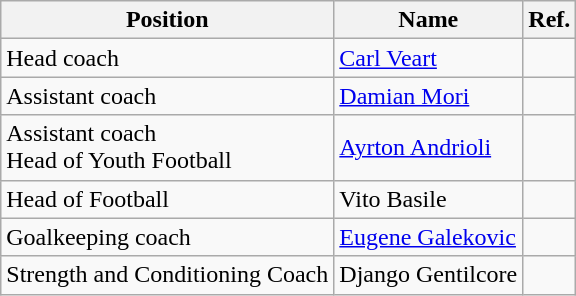<table class="wikitable">
<tr>
<th>Position</th>
<th>Name</th>
<th>Ref.</th>
</tr>
<tr>
<td>Head coach</td>
<td> <a href='#'>Carl Veart</a></td>
<td></td>
</tr>
<tr>
<td>Assistant coach</td>
<td> <a href='#'>Damian Mori</a></td>
<td></td>
</tr>
<tr>
<td>Assistant coach<br>Head of Youth Football</td>
<td> <a href='#'>Ayrton Andrioli</a></td>
<td></td>
</tr>
<tr>
<td>Head of Football</td>
<td> Vito Basile</td>
<td></td>
</tr>
<tr>
<td>Goalkeeping coach</td>
<td> <a href='#'>Eugene Galekovic</a></td>
<td></td>
</tr>
<tr>
<td>Strength and Conditioning Coach</td>
<td> Django Gentilcore</td>
<td></td>
</tr>
</table>
